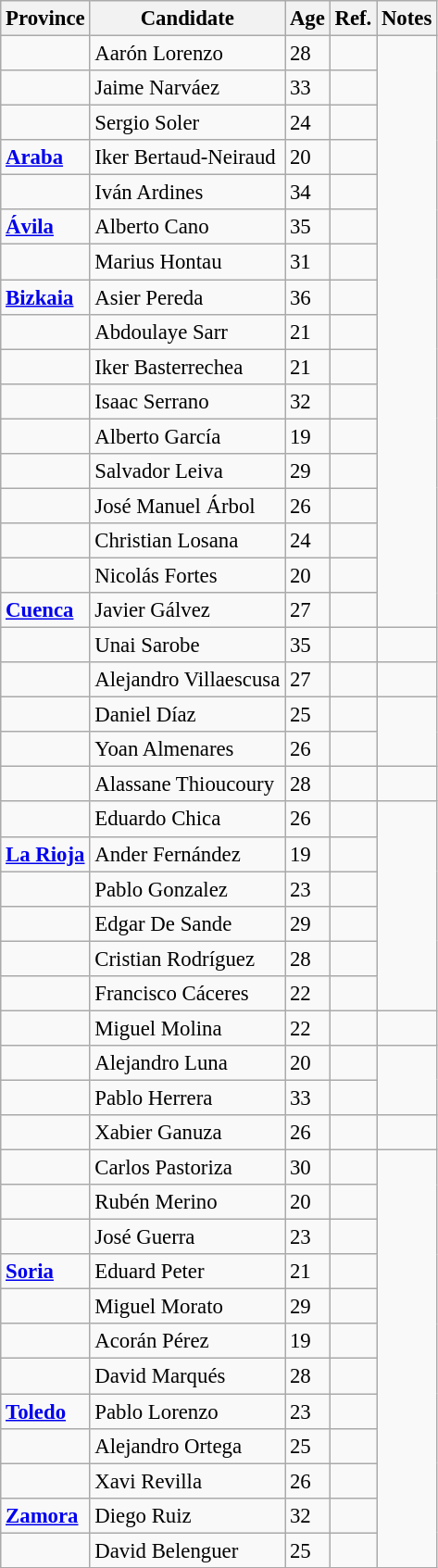<table class="wikitable sortable" style="font-size: 95%;">
<tr>
<th>Province</th>
<th>Candidate</th>
<th>Age </th>
<th>Ref.</th>
<th>Notes</th>
</tr>
<tr>
<td><strong></strong></td>
<td>Aarón Lorenzo</td>
<td>28</td>
<td></td>
</tr>
<tr>
<td><strong></strong></td>
<td>Jaime Narváez</td>
<td>33</td>
<td></td>
</tr>
<tr>
<td><strong></strong></td>
<td>Sergio Soler</td>
<td>24</td>
<td></td>
</tr>
<tr>
<td> <strong><a href='#'>Araba</a></strong></td>
<td>Iker Bertaud-Neiraud</td>
<td>20</td>
<td></td>
</tr>
<tr>
<td><strong></strong></td>
<td>Iván Ardines</td>
<td>34</td>
<td></td>
</tr>
<tr>
<td> <strong><a href='#'>Ávila</a></strong></td>
<td>Alberto Cano</td>
<td>35</td>
<td></td>
</tr>
<tr>
<td><strong></strong></td>
<td>Marius Hontau</td>
<td>31</td>
<td></td>
</tr>
<tr>
<td> <strong><a href='#'>Bizkaia</a></strong></td>
<td>Asier Pereda</td>
<td>36</td>
<td></td>
</tr>
<tr>
<td><strong></strong></td>
<td>Abdoulaye Sarr</td>
<td>21</td>
<td></td>
</tr>
<tr>
<td><strong></strong></td>
<td>Iker Basterrechea</td>
<td>21</td>
<td></td>
</tr>
<tr>
<td><strong></strong></td>
<td>Isaac Serrano</td>
<td>32</td>
<td></td>
</tr>
<tr>
<td><strong></strong></td>
<td>Alberto García</td>
<td>19</td>
<td></td>
</tr>
<tr>
<td><strong></strong></td>
<td>Salvador Leiva</td>
<td>29</td>
<td></td>
</tr>
<tr>
<td><strong></strong></td>
<td>José Manuel Árbol</td>
<td>26</td>
<td></td>
</tr>
<tr>
<td><strong></strong></td>
<td>Christian Losana</td>
<td>24</td>
<td></td>
</tr>
<tr>
<td><strong></strong></td>
<td>Nicolás Fortes</td>
<td>20</td>
<td></td>
</tr>
<tr>
<td> <strong><a href='#'>Cuenca</a></strong></td>
<td>Javier Gálvez</td>
<td>27</td>
<td></td>
</tr>
<tr>
<td><strong></strong></td>
<td>Unai Sarobe</td>
<td>35</td>
<td></td>
<td></td>
</tr>
<tr>
<td><strong></strong></td>
<td>Alejandro Villaescusa</td>
<td>27</td>
<td></td>
<td></td>
</tr>
<tr>
<td><strong></strong></td>
<td>Daniel Díaz</td>
<td>25</td>
<td></td>
</tr>
<tr>
<td><strong></strong></td>
<td>Yoan Almenares</td>
<td>26</td>
<td></td>
</tr>
<tr>
<td><strong></strong></td>
<td>Alassane Thioucoury</td>
<td>28</td>
<td></td>
<td></td>
</tr>
<tr>
<td><strong></strong></td>
<td>Eduardo Chica</td>
<td>26</td>
<td></td>
</tr>
<tr>
<td> <strong><a href='#'>La Rioja</a></strong></td>
<td>Ander Fernández</td>
<td>19</td>
<td></td>
</tr>
<tr>
<td><strong></strong></td>
<td>Pablo Gonzalez</td>
<td>23</td>
<td></td>
</tr>
<tr>
<td><strong></strong></td>
<td>Edgar De Sande</td>
<td>29</td>
<td></td>
</tr>
<tr>
<td><strong></strong></td>
<td>Cristian Rodríguez</td>
<td>28</td>
<td></td>
</tr>
<tr>
<td><strong></strong></td>
<td>Francisco Cáceres</td>
<td>22</td>
<td></td>
</tr>
<tr>
<td><strong></strong></td>
<td>Miguel Molina</td>
<td>22</td>
<td></td>
<td></td>
</tr>
<tr>
<td><strong></strong></td>
<td>Alejandro Luna</td>
<td>20</td>
<td></td>
</tr>
<tr>
<td><strong></strong></td>
<td>Pablo Herrera</td>
<td>33</td>
<td></td>
</tr>
<tr>
<td><strong></strong></td>
<td>Xabier Ganuza</td>
<td>26</td>
<td></td>
<td></td>
</tr>
<tr>
<td><strong></strong></td>
<td>Carlos Pastoriza</td>
<td>30</td>
<td></td>
</tr>
<tr>
<td><strong></strong></td>
<td>Rubén Merino</td>
<td>20</td>
<td></td>
</tr>
<tr>
<td><strong></strong></td>
<td>José Guerra</td>
<td>23</td>
<td></td>
</tr>
<tr>
<td> <strong><a href='#'>Soria</a></strong></td>
<td>Eduard Peter</td>
<td>21</td>
<td></td>
</tr>
<tr>
<td><strong></strong></td>
<td>Miguel Morato</td>
<td>29</td>
<td></td>
</tr>
<tr>
<td><strong></strong></td>
<td>Acorán Pérez</td>
<td>19</td>
<td></td>
</tr>
<tr>
<td><strong></strong></td>
<td>David Marqués</td>
<td>28</td>
<td></td>
</tr>
<tr>
<td> <strong><a href='#'>Toledo</a></strong></td>
<td>Pablo Lorenzo</td>
<td>23</td>
<td></td>
</tr>
<tr>
<td><strong></strong></td>
<td>Alejandro Ortega</td>
<td>25</td>
<td></td>
</tr>
<tr>
<td><strong></strong></td>
<td>Xavi Revilla</td>
<td>26</td>
<td></td>
</tr>
<tr>
<td> <strong><a href='#'>Zamora</a></strong></td>
<td>Diego Ruiz</td>
<td>32</td>
<td></td>
</tr>
<tr>
<td><strong></strong></td>
<td>David Belenguer</td>
<td>25</td>
<td></td>
</tr>
<tr>
</tr>
</table>
